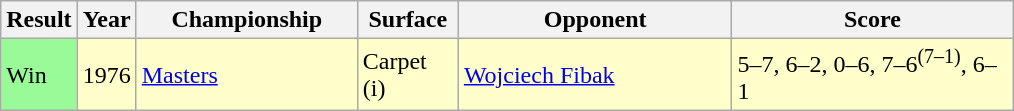<table class=wikitable>
<tr>
<th style="width:40px">Result</th>
<th style="width:30px">Year</th>
<th style="width:140px">Championship</th>
<th style="width:60px">Surface</th>
<th style="width:175px">Opponent</th>
<th style="width:180px" class="unsortable">Score</th>
</tr>
<tr style="background:#ffc;">
<td style="background:#98fb98;">Win</td>
<td>1976</td>
<td><a href='#'>Masters</a></td>
<td>Carpet (i)</td>
<td> <a href='#'>Wojciech Fibak</a></td>
<td>5–7, 6–2, 0–6, 7–6<sup>(7–1)</sup>, 6–1</td>
</tr>
</table>
